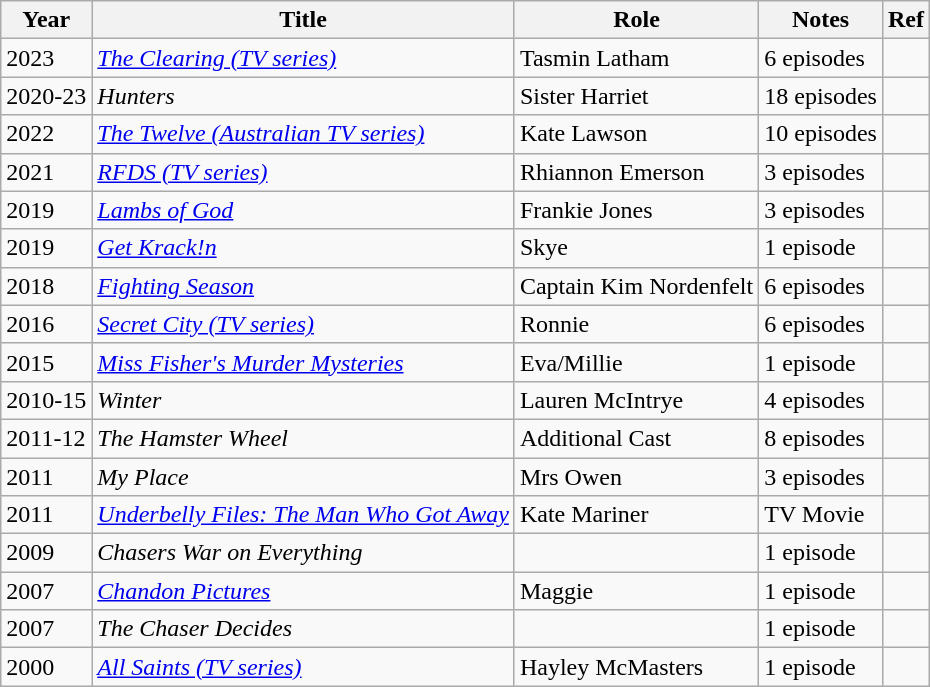<table class="wikitable sortable">
<tr>
<th>Year</th>
<th>Title</th>
<th>Role</th>
<th>Notes</th>
<th>Ref</th>
</tr>
<tr>
<td>2023</td>
<td><em><a href='#'>The Clearing (TV series)</a></em></td>
<td>Tasmin Latham</td>
<td>6 episodes</td>
<td></td>
</tr>
<tr>
<td>2020-23</td>
<td><em>Hunters</em></td>
<td>Sister Harriet</td>
<td>18 episodes</td>
<td></td>
</tr>
<tr>
<td>2022</td>
<td><em><a href='#'>The Twelve (Australian TV series)</a></em></td>
<td>Kate Lawson</td>
<td>10 episodes</td>
<td></td>
</tr>
<tr>
<td>2021</td>
<td><em><a href='#'>RFDS (TV series)</a></em></td>
<td>Rhiannon Emerson</td>
<td>3 episodes</td>
<td></td>
</tr>
<tr>
<td>2019</td>
<td><em><a href='#'>Lambs of God</a></em></td>
<td>Frankie Jones</td>
<td>3 episodes</td>
<td></td>
</tr>
<tr>
<td>2019</td>
<td><em><a href='#'>Get Krack!n</a></em></td>
<td>Skye</td>
<td>1 episode</td>
<td></td>
</tr>
<tr>
<td>2018</td>
<td><em><a href='#'>Fighting Season</a></em></td>
<td>Captain Kim Nordenfelt</td>
<td>6 episodes</td>
<td></td>
</tr>
<tr>
<td>2016</td>
<td><em><a href='#'>Secret City (TV series)</a></em></td>
<td>Ronnie</td>
<td>6 episodes</td>
<td></td>
</tr>
<tr>
<td>2015</td>
<td><em><a href='#'>Miss Fisher's Murder Mysteries</a></em></td>
<td>Eva/Millie</td>
<td>1 episode</td>
<td></td>
</tr>
<tr>
<td>2010-15</td>
<td><em>Winter</em></td>
<td>Lauren McIntrye</td>
<td>4 episodes</td>
<td></td>
</tr>
<tr>
<td>2011-12</td>
<td><em>The Hamster Wheel</em></td>
<td>Additional Cast</td>
<td>8 episodes</td>
<td></td>
</tr>
<tr>
<td>2011</td>
<td><em>My Place</em></td>
<td>Mrs Owen</td>
<td>3 episodes</td>
<td></td>
</tr>
<tr>
<td>2011</td>
<td><em><a href='#'>Underbelly Files: The Man Who Got Away</a></em></td>
<td>Kate Mariner</td>
<td>TV Movie</td>
<td></td>
</tr>
<tr>
<td>2009</td>
<td><em>Chasers War on Everything</em></td>
<td></td>
<td>1 episode</td>
<td></td>
</tr>
<tr>
<td>2007</td>
<td><em><a href='#'>Chandon Pictures</a></em></td>
<td>Maggie</td>
<td>1 episode</td>
<td></td>
</tr>
<tr>
<td>2007</td>
<td><em>The Chaser Decides</em></td>
<td></td>
<td>1 episode</td>
<td></td>
</tr>
<tr>
<td>2000</td>
<td><em><a href='#'>All Saints (TV series)</a></em></td>
<td>Hayley McMasters</td>
<td>1 episode</td>
<td></td>
</tr>
</table>
